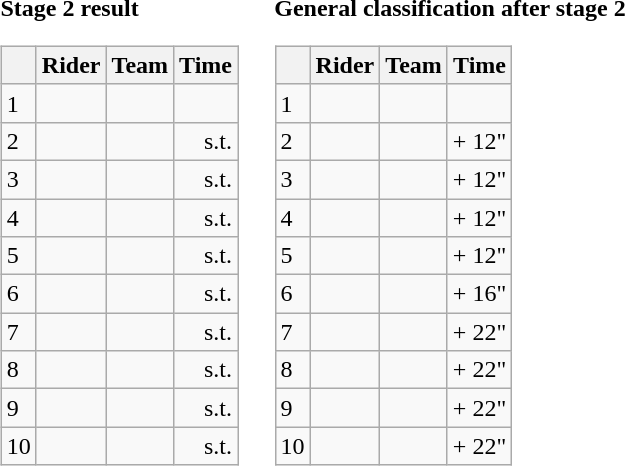<table>
<tr>
<td><strong>Stage 2 result</strong><br><table class="wikitable">
<tr>
<th></th>
<th>Rider</th>
<th>Team</th>
<th>Time</th>
</tr>
<tr>
<td>1</td>
<td></td>
<td></td>
<td align="right"></td>
</tr>
<tr>
<td>2</td>
<td></td>
<td></td>
<td align="right">s.t.</td>
</tr>
<tr>
<td>3</td>
<td></td>
<td></td>
<td align="right">s.t.</td>
</tr>
<tr>
<td>4</td>
<td></td>
<td></td>
<td align="right">s.t.</td>
</tr>
<tr>
<td>5</td>
<td></td>
<td></td>
<td align="right">s.t.</td>
</tr>
<tr>
<td>6</td>
<td></td>
<td></td>
<td align="right">s.t.</td>
</tr>
<tr>
<td>7</td>
<td></td>
<td></td>
<td align="right">s.t.</td>
</tr>
<tr>
<td>8</td>
<td></td>
<td></td>
<td align="right">s.t.</td>
</tr>
<tr>
<td>9</td>
<td></td>
<td></td>
<td align="right">s.t.</td>
</tr>
<tr>
<td>10</td>
<td></td>
<td></td>
<td align="right">s.t.</td>
</tr>
</table>
</td>
<td></td>
<td><strong>General classification after stage 2</strong><br><table class="wikitable">
<tr>
<th></th>
<th>Rider</th>
<th>Team</th>
<th>Time</th>
</tr>
<tr>
<td>1</td>
<td> </td>
<td></td>
<td align="right"></td>
</tr>
<tr>
<td>2</td>
<td></td>
<td></td>
<td align="right">+ 12"</td>
</tr>
<tr>
<td>3</td>
<td></td>
<td></td>
<td align="right">+ 12"</td>
</tr>
<tr>
<td>4</td>
<td></td>
<td></td>
<td align="right">+ 12"</td>
</tr>
<tr>
<td>5</td>
<td></td>
<td></td>
<td align="right">+ 12"</td>
</tr>
<tr>
<td>6</td>
<td> </td>
<td></td>
<td align="right">+ 16"</td>
</tr>
<tr>
<td>7</td>
<td></td>
<td></td>
<td align="right">+ 22"</td>
</tr>
<tr>
<td>8</td>
<td></td>
<td></td>
<td align="right">+ 22"</td>
</tr>
<tr>
<td>9</td>
<td></td>
<td></td>
<td align="right">+ 22"</td>
</tr>
<tr>
<td>10</td>
<td></td>
<td></td>
<td align="right">+ 22"</td>
</tr>
</table>
</td>
</tr>
</table>
